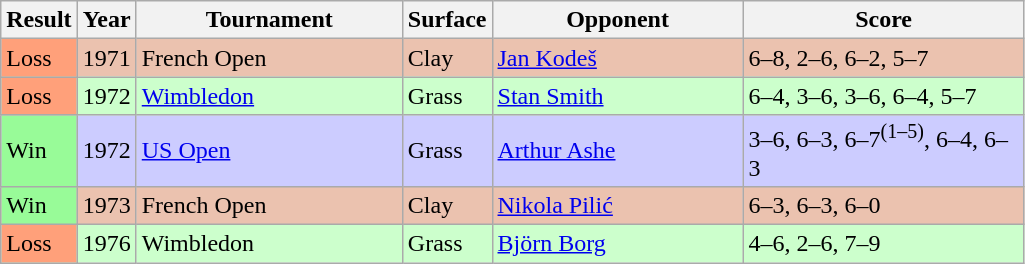<table class="sortable wikitable">
<tr>
<th style="width:40px">Result</th>
<th style="width:30px">Year</th>
<th style="width:170px">Tournament</th>
<th style="width:50px">Surface</th>
<th style="width:160px">Opponent</th>
<th style="width:180px" class="unsortable">Score</th>
</tr>
<tr style="background:#ebc2af;">
<td style="background:#ffa07a;">Loss</td>
<td>1971</td>
<td>French Open</td>
<td>Clay</td>
<td> <a href='#'>Jan Kodeš</a></td>
<td>6–8, 2–6, 6–2, 5–7</td>
</tr>
<tr style="background:#cfc;">
<td style="background:#ffa07a;">Loss</td>
<td>1972</td>
<td><a href='#'>Wimbledon</a></td>
<td>Grass</td>
<td> <a href='#'>Stan Smith</a></td>
<td>6–4, 3–6, 3–6, 6–4, 5–7</td>
</tr>
<tr style="background:#ccf;">
<td style="background:#98fb98;">Win</td>
<td>1972</td>
<td><a href='#'>US Open</a></td>
<td>Grass</td>
<td> <a href='#'>Arthur Ashe</a></td>
<td>3–6, 6–3, 6–7<sup>(1–5)</sup>, 6–4, 6–3</td>
</tr>
<tr style="background:#ebc2af;">
<td style="background:#98fb98;">Win</td>
<td>1973</td>
<td>French Open</td>
<td>Clay</td>
<td> <a href='#'>Nikola Pilić</a></td>
<td>6–3, 6–3, 6–0</td>
</tr>
<tr style="background:#cfc;">
<td style="background:#ffa07a;">Loss</td>
<td>1976</td>
<td>Wimbledon</td>
<td>Grass</td>
<td> <a href='#'>Björn Borg</a></td>
<td>4–6, 2–6, 7–9</td>
</tr>
</table>
